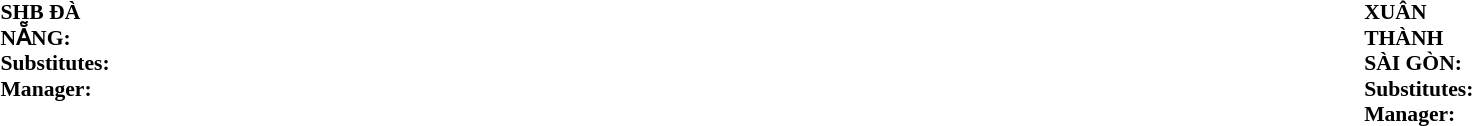<table width="100%">
<tr>
<td valign="top" width="50%"><br><table style="font-size: 90%" cellspacing="0" cellpadding="0">
<tr>
<td colspan="4"><strong>SHB ĐÀ NẴNG:</strong></td>
</tr>
<tr>
<th width=25></th>
<th width=25></th>
</tr>
<tr>
<td></td>
</tr>
<tr>
<td colspan=3><strong>Substitutes:</strong></td>
</tr>
<tr>
<td></td>
</tr>
<tr>
<td colspan=3><strong>Manager:</strong></td>
</tr>
<tr>
<td colspan=4></td>
</tr>
</table>
</td>
<td valign="top"></td>
<td valign="top" width="50%"><br><table style="font-size: 90%" cellspacing="0" cellpadding="0" align=center>
<tr>
<td colspan="4"><strong>XUÂN THÀNH SÀI GÒN:</strong></td>
</tr>
<tr>
<th width=25></th>
<th width=25></th>
</tr>
<tr>
<td></td>
</tr>
<tr>
<td colspan=3><strong>Substitutes:</strong></td>
</tr>
<tr>
<td></td>
</tr>
<tr>
<td colspan=3><strong>Manager:</strong></td>
</tr>
<tr>
<td colspan=4></td>
</tr>
</table>
</td>
</tr>
</table>
